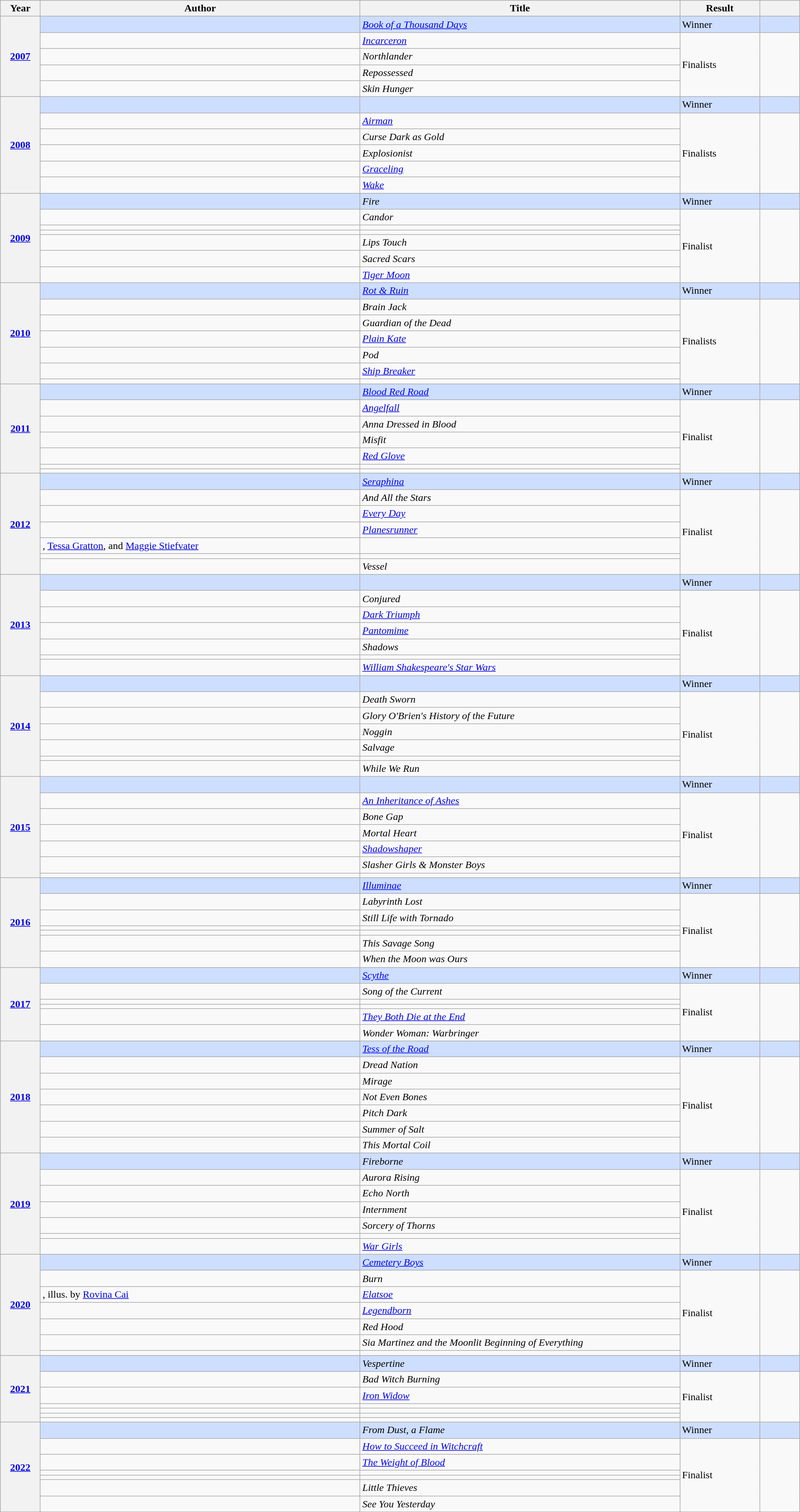<table class="wikitable sortable mw-collapsible" width="100%">
<tr>
<th scope=col width="5%">Year</th>
<th scope=col width="40%">Author</th>
<th scope=col width="40%">Title</th>
<th scope=col width="10%">Result</th>
<th scope=col width="5%" class="unsortable"></th>
</tr>
<tr style="background:#cddeff">
<th scope=row rowspan="5"><a href='#'>2007</a></th>
<td></td>
<td><em><a href='#'>Book of a Thousand Days</a></em></td>
<td>Winner</td>
<td></td>
</tr>
<tr>
<td></td>
<td><em><a href='#'>Incarceron</a></em></td>
<td rowspan="4">Finalists</td>
<td rowspan="4"></td>
</tr>
<tr>
<td></td>
<td><em>Northlander</em></td>
</tr>
<tr>
<td></td>
<td><em>Repossessed</em></td>
</tr>
<tr>
<td></td>
<td><em>Skin Hunger</em></td>
</tr>
<tr style="background:#cddeff">
<th scope=row rowspan="6"><a href='#'>2008</a></th>
<td></td>
<td><em></em></td>
<td>Winner</td>
<td></td>
</tr>
<tr>
<td></td>
<td><em><a href='#'>Airman</a></em></td>
<td rowspan="5">Finalists</td>
<td rowspan="5"></td>
</tr>
<tr>
<td></td>
<td><em>Curse Dark as Gold</em></td>
</tr>
<tr>
<td></td>
<td><em>Explosionist</em></td>
</tr>
<tr>
<td></td>
<td><em><a href='#'>Graceling</a></em></td>
</tr>
<tr>
<td></td>
<td><em><a href='#'>Wake</a></em></td>
</tr>
<tr style="background:#cddeff">
<th scope=row rowspan="7"><a href='#'>2009</a></th>
<td></td>
<td><em>Fire</em></td>
<td>Winner</td>
<td></td>
</tr>
<tr>
<td></td>
<td><em>Candor</em></td>
<td rowspan="6">Finalist</td>
<td rowspan="6"></td>
</tr>
<tr>
<td></td>
<td></td>
</tr>
<tr>
<td></td>
<td></td>
</tr>
<tr>
<td></td>
<td><em>Lips Touch</em></td>
</tr>
<tr>
<td></td>
<td><em>Sacred Scars</em></td>
</tr>
<tr>
<td></td>
<td><em><a href='#'>Tiger Moon</a></em></td>
</tr>
<tr style="background:#cddeff">
<th scope=row rowspan="7"><a href='#'>2010</a></th>
<td></td>
<td><em><a href='#'>Rot & Ruin</a></em></td>
<td>Winner</td>
<td></td>
</tr>
<tr>
<td></td>
<td><em>Brain Jack</em></td>
<td rowspan="6">Finalists</td>
<td rowspan="6"></td>
</tr>
<tr>
<td></td>
<td><em>Guardian of the Dead</em></td>
</tr>
<tr>
<td></td>
<td><em><a href='#'>Plain Kate</a></em></td>
</tr>
<tr>
<td></td>
<td><em>Pod</em></td>
</tr>
<tr>
<td></td>
<td><em><a href='#'>Ship Breaker</a></em></td>
</tr>
<tr>
<td></td>
<td></td>
</tr>
<tr style="background:#cddeff">
<th scope=row rowspan="7"><a href='#'>2011</a></th>
<td></td>
<td><em><a href='#'>Blood Red Road</a></em></td>
<td>Winner</td>
<td></td>
</tr>
<tr>
<td></td>
<td><em><a href='#'>Angelfall</a></em></td>
<td rowspan="6">Finalist</td>
<td rowspan="6"></td>
</tr>
<tr>
<td></td>
<td><em>Anna Dressed in Blood</em></td>
</tr>
<tr>
<td></td>
<td><em>Misfit</em></td>
</tr>
<tr>
<td></td>
<td><em><a href='#'>Red Glove</a></em></td>
</tr>
<tr>
<td></td>
<td></td>
</tr>
<tr>
<td></td>
<td></td>
</tr>
<tr style="background:#cddeff">
<th scope=row rowspan="7"><a href='#'>2012</a></th>
<td></td>
<td><em><a href='#'>Seraphina</a></em></td>
<td>Winner</td>
<td></td>
</tr>
<tr>
<td></td>
<td><em>And All the Stars</em></td>
<td rowspan="6">Finalist</td>
<td rowspan="6"></td>
</tr>
<tr>
<td></td>
<td><em><a href='#'>Every Day</a></em></td>
</tr>
<tr>
<td></td>
<td><em><a href='#'>Planesrunner</a></em></td>
</tr>
<tr>
<td>, <a href='#'>Tessa Gratton</a>, and <a href='#'>Maggie Stiefvater</a></td>
<td></td>
</tr>
<tr>
<td></td>
<td></td>
</tr>
<tr>
<td></td>
<td><em>Vessel</em></td>
</tr>
<tr style="background:#cddeff">
<th scope=row rowspan="7"><a href='#'>2013</a></th>
<td></td>
<td><em></em></td>
<td>Winner</td>
<td></td>
</tr>
<tr>
<td></td>
<td><em>Conjured</em></td>
<td rowspan="6">Finalist</td>
<td rowspan="6"></td>
</tr>
<tr>
<td></td>
<td><em><a href='#'>Dark Triumph</a></em></td>
</tr>
<tr>
<td></td>
<td><em><a href='#'>Pantomime</a></em></td>
</tr>
<tr>
<td></td>
<td><em>Shadows</em></td>
</tr>
<tr>
<td></td>
<td><em></em></td>
</tr>
<tr>
<td></td>
<td><em><a href='#'>William Shakespeare's Star Wars</a></em></td>
</tr>
<tr style="background:#cddeff">
<th scope=row rowspan="7"><a href='#'>2014</a></th>
<td></td>
<td><em></em></td>
<td>Winner</td>
<td></td>
</tr>
<tr>
<td></td>
<td><em>Death Sworn</em></td>
<td rowspan="6">Finalist</td>
<td rowspan="6"></td>
</tr>
<tr>
<td></td>
<td><em>Glory O'Brien's History of the Future</em></td>
</tr>
<tr>
<td></td>
<td><em>Noggin</em></td>
</tr>
<tr>
<td></td>
<td><em>Salvage</em></td>
</tr>
<tr>
<td></td>
<td><em></em></td>
</tr>
<tr>
<td></td>
<td><em>While We Run</em></td>
</tr>
<tr style="background:#cddeff">
<th scope=row rowspan="7"><a href='#'>2015</a></th>
<td></td>
<td><em></em></td>
<td>Winner</td>
<td></td>
</tr>
<tr>
<td></td>
<td><em><a href='#'>An Inheritance of Ashes</a></em></td>
<td rowspan="6">Finalist</td>
<td rowspan="6"></td>
</tr>
<tr>
<td></td>
<td><em>Bone Gap</em></td>
</tr>
<tr>
<td></td>
<td><em>Mortal Heart</em></td>
</tr>
<tr>
<td></td>
<td><em><a href='#'>Shadowshaper</a></em></td>
</tr>
<tr>
<td></td>
<td><em>Slasher Girls & Monster Boys</em></td>
</tr>
<tr>
<td></td>
<td><em></em></td>
</tr>
<tr style="background:#cddeff">
<th scope=row rowspan="7"><a href='#'>2016</a></th>
<td></td>
<td><em><a href='#'>Illuminae</a></em></td>
<td>Winner</td>
<td></td>
</tr>
<tr>
<td></td>
<td><em>Labyrinth Lost</em></td>
<td rowspan="6">Finalist</td>
<td rowspan="6"></td>
</tr>
<tr>
<td></td>
<td><em>Still Life with Tornado</em></td>
</tr>
<tr>
<td></td>
<td></td>
</tr>
<tr>
<td></td>
<td></td>
</tr>
<tr>
<td></td>
<td><em>This Savage Song</em></td>
</tr>
<tr>
<td></td>
<td><em>When the Moon was Ours</em></td>
</tr>
<tr style="background:#cddeff">
<th scope=row rowspan="6"><a href='#'>2017</a></th>
<td></td>
<td><em><a href='#'>Scythe</a></em></td>
<td>Winner</td>
<td></td>
</tr>
<tr>
<td></td>
<td><em>Song of the Current</em></td>
<td rowspan="5">Finalist</td>
<td rowspan="5"></td>
</tr>
<tr>
<td></td>
<td></td>
</tr>
<tr>
<td></td>
<td></td>
</tr>
<tr>
<td></td>
<td><em><a href='#'>They Both Die at the End</a></em></td>
</tr>
<tr>
<td></td>
<td><em>Wonder Woman: Warbringer</em></td>
</tr>
<tr style="background:#cddeff">
<th scope=row rowspan="7"><a href='#'>2018</a></th>
<td></td>
<td><em><a href='#'>Tess of the Road</a></em></td>
<td>Winner</td>
<td></td>
</tr>
<tr>
<td></td>
<td><em>Dread Nation</em></td>
<td rowspan="6">Finalist</td>
<td rowspan="6"></td>
</tr>
<tr>
<td></td>
<td><em>Mirage</em></td>
</tr>
<tr>
<td></td>
<td><em>Not Even Bones</em></td>
</tr>
<tr>
<td></td>
<td><em>Pitch Dark</em></td>
</tr>
<tr>
<td></td>
<td><em>Summer of Salt</em></td>
</tr>
<tr>
<td></td>
<td><em>This Mortal Coil</em></td>
</tr>
<tr style="background:#cddeff">
<th scope=row rowspan="7"><a href='#'>2019</a></th>
<td></td>
<td><em>Fireborne</em></td>
<td>Winner</td>
<td></td>
</tr>
<tr>
<td></td>
<td><em>Aurora Rising</em></td>
<td rowspan="6">Finalist</td>
<td rowspan="6"></td>
</tr>
<tr>
<td></td>
<td><em>Echo North</em></td>
</tr>
<tr>
<td></td>
<td><em>Internment</em></td>
</tr>
<tr>
<td></td>
<td><em>Sorcery of Thorns</em></td>
</tr>
<tr>
<td></td>
<td></td>
</tr>
<tr>
<td></td>
<td><em><a href='#'>War Girls</a></em></td>
</tr>
<tr style="background:#cddeff">
<th scope=row rowspan="7"><a href='#'>2020</a></th>
<td></td>
<td><em><a href='#'>Cemetery Boys</a></em></td>
<td>Winner</td>
<td></td>
</tr>
<tr>
<td></td>
<td><em>Burn</em></td>
<td rowspan="6">Finalist</td>
<td rowspan="6"></td>
</tr>
<tr>
<td>, illus. by <a href='#'>Rovina Cai</a></td>
<td><em><a href='#'>Elatsoe</a></em></td>
</tr>
<tr>
<td></td>
<td><em><a href='#'>Legendborn</a></em></td>
</tr>
<tr>
<td></td>
<td><em>Red Hood</em></td>
</tr>
<tr>
<td></td>
<td><em>Sia Martinez and the Moonlit Beginning of Everything</em></td>
</tr>
<tr>
<td></td>
<td></td>
</tr>
<tr style="background:#cddeff">
<th scope=row rowspan="7"><a href='#'>2021</a></th>
<td></td>
<td><em>Vespertine</em></td>
<td>Winner</td>
<td></td>
</tr>
<tr>
<td></td>
<td><em>Bad Witch Burning</em></td>
<td rowspan="6">Finalist</td>
<td rowspan="6"></td>
</tr>
<tr>
<td></td>
<td><em><a href='#'>Iron Widow</a></em></td>
</tr>
<tr>
<td></td>
<td></td>
</tr>
<tr>
<td></td>
<td></td>
</tr>
<tr>
<td></td>
<td></td>
</tr>
<tr>
<td></td>
<td></td>
</tr>
<tr style="background:#cddeff">
<th scope=row rowspan="7"><a href='#'>2022</a></th>
<td></td>
<td><em>From Dust, a Flame</em></td>
<td>Winner</td>
<td></td>
</tr>
<tr>
<td></td>
<td><em><a href='#'>How to Succeed in Witchcraft</a></em></td>
<td rowspan="6">Finalist</td>
<td rowspan="6"></td>
</tr>
<tr>
<td></td>
<td><em><a href='#'>The Weight of Blood</a></em></td>
</tr>
<tr>
<td></td>
<td></td>
</tr>
<tr>
<td></td>
<td></td>
</tr>
<tr>
<td></td>
<td><em>Little Thieves</em></td>
</tr>
<tr>
<td></td>
<td><em>See You Yesterday</em></td>
</tr>
</table>
